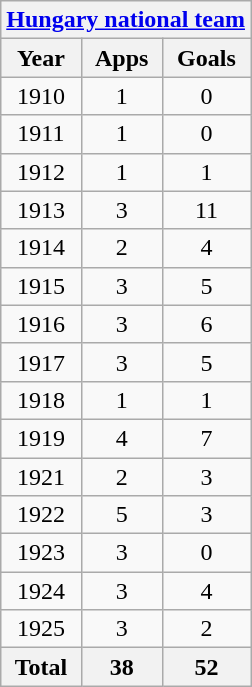<table class="wikitable" style="text-align:center">
<tr>
<th colspan=3><a href='#'>Hungary national team</a></th>
</tr>
<tr>
<th>Year</th>
<th>Apps</th>
<th>Goals</th>
</tr>
<tr>
<td>1910</td>
<td>1</td>
<td>0</td>
</tr>
<tr>
<td>1911</td>
<td>1</td>
<td>0</td>
</tr>
<tr>
<td>1912</td>
<td>1</td>
<td>1</td>
</tr>
<tr>
<td>1913</td>
<td>3</td>
<td>11</td>
</tr>
<tr>
<td>1914</td>
<td>2</td>
<td>4</td>
</tr>
<tr>
<td>1915</td>
<td>3</td>
<td>5</td>
</tr>
<tr>
<td>1916</td>
<td>3</td>
<td>6</td>
</tr>
<tr>
<td>1917</td>
<td>3</td>
<td>5</td>
</tr>
<tr>
<td>1918</td>
<td>1</td>
<td>1</td>
</tr>
<tr>
<td>1919</td>
<td>4</td>
<td>7</td>
</tr>
<tr>
<td>1921</td>
<td>2</td>
<td>3</td>
</tr>
<tr>
<td>1922</td>
<td>5</td>
<td>3</td>
</tr>
<tr>
<td>1923</td>
<td>3</td>
<td>0</td>
</tr>
<tr>
<td>1924</td>
<td>3</td>
<td>4</td>
</tr>
<tr>
<td>1925</td>
<td>3</td>
<td>2</td>
</tr>
<tr>
<th>Total</th>
<th>38</th>
<th>52</th>
</tr>
</table>
